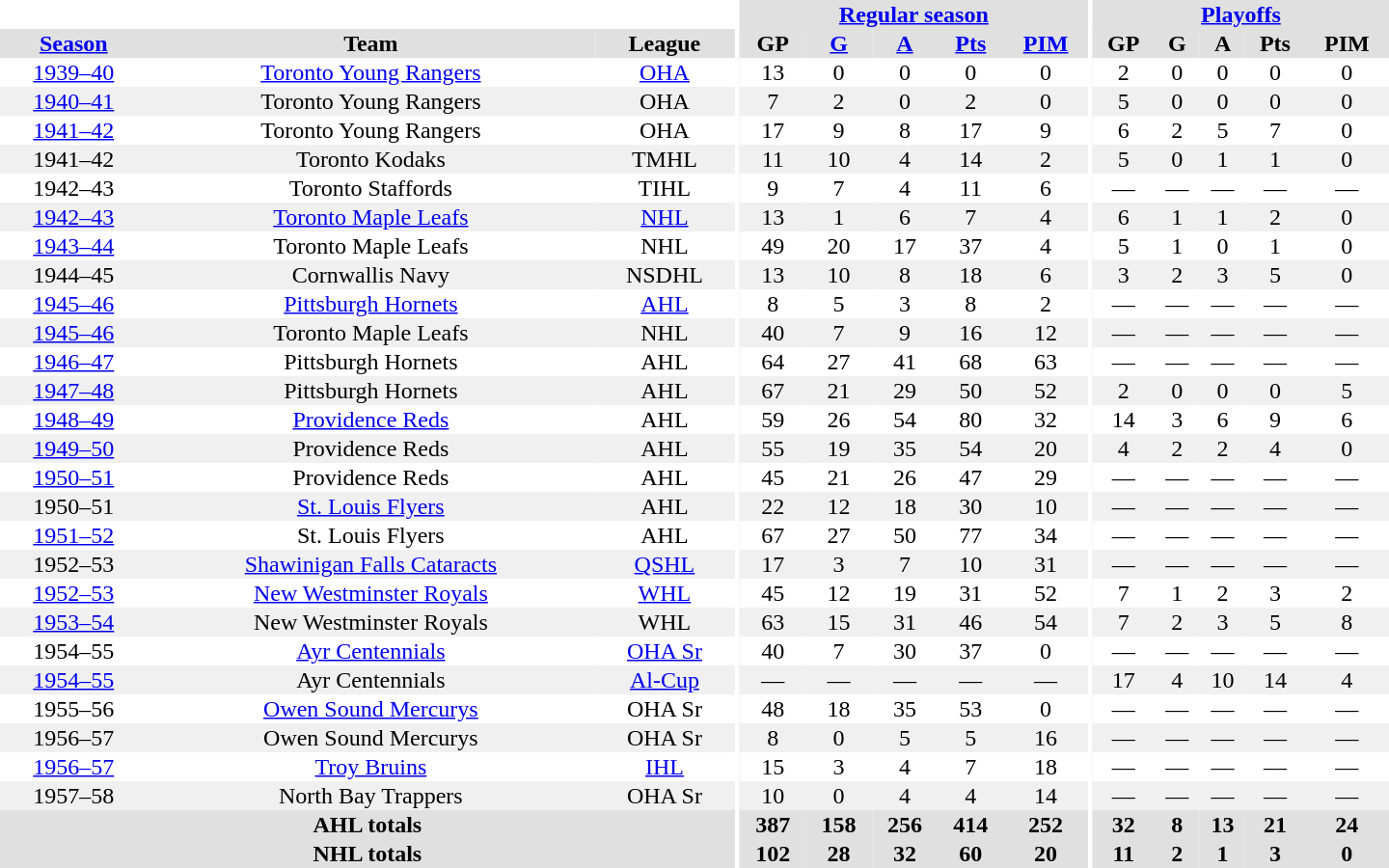<table border="0" cellpadding="1" cellspacing="0" style="text-align:center; width:60em">
<tr bgcolor="#e0e0e0">
<th colspan="3" bgcolor="#ffffff"></th>
<th rowspan="100" bgcolor="#ffffff"></th>
<th colspan="5"><a href='#'>Regular season</a></th>
<th rowspan="100" bgcolor="#ffffff"></th>
<th colspan="5"><a href='#'>Playoffs</a></th>
</tr>
<tr bgcolor="#e0e0e0">
<th><a href='#'>Season</a></th>
<th>Team</th>
<th>League</th>
<th>GP</th>
<th><a href='#'>G</a></th>
<th><a href='#'>A</a></th>
<th><a href='#'>Pts</a></th>
<th><a href='#'>PIM</a></th>
<th>GP</th>
<th>G</th>
<th>A</th>
<th>Pts</th>
<th>PIM</th>
</tr>
<tr>
<td><a href='#'>1939–40</a></td>
<td><a href='#'>Toronto Young Rangers</a></td>
<td><a href='#'>OHA</a></td>
<td>13</td>
<td>0</td>
<td>0</td>
<td>0</td>
<td>0</td>
<td>2</td>
<td>0</td>
<td>0</td>
<td>0</td>
<td>0</td>
</tr>
<tr bgcolor="#f0f0f0">
<td><a href='#'>1940–41</a></td>
<td>Toronto Young Rangers</td>
<td>OHA</td>
<td>7</td>
<td>2</td>
<td>0</td>
<td>2</td>
<td>0</td>
<td>5</td>
<td>0</td>
<td>0</td>
<td>0</td>
<td>0</td>
</tr>
<tr>
<td><a href='#'>1941–42</a></td>
<td>Toronto Young Rangers</td>
<td>OHA</td>
<td>17</td>
<td>9</td>
<td>8</td>
<td>17</td>
<td>9</td>
<td>6</td>
<td>2</td>
<td>5</td>
<td>7</td>
<td>0</td>
</tr>
<tr bgcolor="#f0f0f0">
<td>1941–42</td>
<td>Toronto Kodaks</td>
<td>TMHL</td>
<td>11</td>
<td>10</td>
<td>4</td>
<td>14</td>
<td>2</td>
<td>5</td>
<td>0</td>
<td>1</td>
<td>1</td>
<td>0</td>
</tr>
<tr>
<td>1942–43</td>
<td>Toronto Staffords</td>
<td>TIHL</td>
<td>9</td>
<td>7</td>
<td>4</td>
<td>11</td>
<td>6</td>
<td>—</td>
<td>—</td>
<td>—</td>
<td>—</td>
<td>—</td>
</tr>
<tr bgcolor="#f0f0f0">
<td><a href='#'>1942–43</a></td>
<td><a href='#'>Toronto Maple Leafs</a></td>
<td><a href='#'>NHL</a></td>
<td>13</td>
<td>1</td>
<td>6</td>
<td>7</td>
<td>4</td>
<td>6</td>
<td>1</td>
<td>1</td>
<td>2</td>
<td>0</td>
</tr>
<tr>
<td><a href='#'>1943–44</a></td>
<td>Toronto Maple Leafs</td>
<td>NHL</td>
<td>49</td>
<td>20</td>
<td>17</td>
<td>37</td>
<td>4</td>
<td>5</td>
<td>1</td>
<td>0</td>
<td>1</td>
<td>0</td>
</tr>
<tr bgcolor="#f0f0f0">
<td>1944–45</td>
<td>Cornwallis Navy</td>
<td>NSDHL</td>
<td>13</td>
<td>10</td>
<td>8</td>
<td>18</td>
<td>6</td>
<td>3</td>
<td>2</td>
<td>3</td>
<td>5</td>
<td>0</td>
</tr>
<tr>
<td><a href='#'>1945–46</a></td>
<td><a href='#'>Pittsburgh Hornets</a></td>
<td><a href='#'>AHL</a></td>
<td>8</td>
<td>5</td>
<td>3</td>
<td>8</td>
<td>2</td>
<td>—</td>
<td>—</td>
<td>—</td>
<td>—</td>
<td>—</td>
</tr>
<tr bgcolor="#f0f0f0">
<td><a href='#'>1945–46</a></td>
<td>Toronto Maple Leafs</td>
<td>NHL</td>
<td>40</td>
<td>7</td>
<td>9</td>
<td>16</td>
<td>12</td>
<td>—</td>
<td>—</td>
<td>—</td>
<td>—</td>
<td>—</td>
</tr>
<tr>
<td><a href='#'>1946–47</a></td>
<td>Pittsburgh Hornets</td>
<td>AHL</td>
<td>64</td>
<td>27</td>
<td>41</td>
<td>68</td>
<td>63</td>
<td>—</td>
<td>—</td>
<td>—</td>
<td>—</td>
<td>—</td>
</tr>
<tr bgcolor="#f0f0f0">
<td><a href='#'>1947–48</a></td>
<td>Pittsburgh Hornets</td>
<td>AHL</td>
<td>67</td>
<td>21</td>
<td>29</td>
<td>50</td>
<td>52</td>
<td>2</td>
<td>0</td>
<td>0</td>
<td>0</td>
<td>5</td>
</tr>
<tr>
<td><a href='#'>1948–49</a></td>
<td><a href='#'>Providence Reds</a></td>
<td>AHL</td>
<td>59</td>
<td>26</td>
<td>54</td>
<td>80</td>
<td>32</td>
<td>14</td>
<td>3</td>
<td>6</td>
<td>9</td>
<td>6</td>
</tr>
<tr bgcolor="#f0f0f0">
<td><a href='#'>1949–50</a></td>
<td>Providence Reds</td>
<td>AHL</td>
<td>55</td>
<td>19</td>
<td>35</td>
<td>54</td>
<td>20</td>
<td>4</td>
<td>2</td>
<td>2</td>
<td>4</td>
<td>0</td>
</tr>
<tr>
<td><a href='#'>1950–51</a></td>
<td>Providence Reds</td>
<td>AHL</td>
<td>45</td>
<td>21</td>
<td>26</td>
<td>47</td>
<td>29</td>
<td>—</td>
<td>—</td>
<td>—</td>
<td>—</td>
<td>—</td>
</tr>
<tr bgcolor="#f0f0f0">
<td>1950–51</td>
<td><a href='#'>St. Louis Flyers</a></td>
<td>AHL</td>
<td>22</td>
<td>12</td>
<td>18</td>
<td>30</td>
<td>10</td>
<td>—</td>
<td>—</td>
<td>—</td>
<td>—</td>
<td>—</td>
</tr>
<tr>
<td><a href='#'>1951–52</a></td>
<td>St. Louis Flyers</td>
<td>AHL</td>
<td>67</td>
<td>27</td>
<td>50</td>
<td>77</td>
<td>34</td>
<td>—</td>
<td>—</td>
<td>—</td>
<td>—</td>
<td>—</td>
</tr>
<tr bgcolor="#f0f0f0">
<td>1952–53</td>
<td><a href='#'>Shawinigan Falls Cataracts</a></td>
<td><a href='#'>QSHL</a></td>
<td>17</td>
<td>3</td>
<td>7</td>
<td>10</td>
<td>31</td>
<td>—</td>
<td>—</td>
<td>—</td>
<td>—</td>
<td>—</td>
</tr>
<tr>
<td><a href='#'>1952–53</a></td>
<td><a href='#'>New Westminster Royals</a></td>
<td><a href='#'>WHL</a></td>
<td>45</td>
<td>12</td>
<td>19</td>
<td>31</td>
<td>52</td>
<td>7</td>
<td>1</td>
<td>2</td>
<td>3</td>
<td>2</td>
</tr>
<tr bgcolor="#f0f0f0">
<td><a href='#'>1953–54</a></td>
<td>New Westminster Royals</td>
<td>WHL</td>
<td>63</td>
<td>15</td>
<td>31</td>
<td>46</td>
<td>54</td>
<td>7</td>
<td>2</td>
<td>3</td>
<td>5</td>
<td>8</td>
</tr>
<tr>
<td>1954–55</td>
<td><a href='#'>Ayr Centennials</a></td>
<td><a href='#'>OHA Sr</a></td>
<td>40</td>
<td>7</td>
<td>30</td>
<td>37</td>
<td>0</td>
<td>—</td>
<td>—</td>
<td>—</td>
<td>—</td>
<td>—</td>
</tr>
<tr bgcolor="#f0f0f0">
<td><a href='#'>1954–55</a></td>
<td>Ayr Centennials</td>
<td><a href='#'>Al-Cup</a></td>
<td>—</td>
<td>—</td>
<td>—</td>
<td>—</td>
<td>—</td>
<td>17</td>
<td>4</td>
<td>10</td>
<td>14</td>
<td>4</td>
</tr>
<tr>
<td>1955–56</td>
<td><a href='#'>Owen Sound Mercurys</a></td>
<td>OHA Sr</td>
<td>48</td>
<td>18</td>
<td>35</td>
<td>53</td>
<td>0</td>
<td>—</td>
<td>—</td>
<td>—</td>
<td>—</td>
<td>—</td>
</tr>
<tr bgcolor="#f0f0f0">
<td>1956–57</td>
<td>Owen Sound Mercurys</td>
<td>OHA Sr</td>
<td>8</td>
<td>0</td>
<td>5</td>
<td>5</td>
<td>16</td>
<td>—</td>
<td>—</td>
<td>—</td>
<td>—</td>
<td>—</td>
</tr>
<tr>
<td><a href='#'>1956–57</a></td>
<td><a href='#'>Troy Bruins</a></td>
<td><a href='#'>IHL</a></td>
<td>15</td>
<td>3</td>
<td>4</td>
<td>7</td>
<td>18</td>
<td>—</td>
<td>—</td>
<td>—</td>
<td>—</td>
<td>—</td>
</tr>
<tr bgcolor="#f0f0f0">
<td>1957–58</td>
<td>North Bay Trappers</td>
<td>OHA Sr</td>
<td>10</td>
<td>0</td>
<td>4</td>
<td>4</td>
<td>14</td>
<td>—</td>
<td>—</td>
<td>—</td>
<td>—</td>
<td>—</td>
</tr>
<tr bgcolor="#e0e0e0">
<th colspan="3">AHL totals</th>
<th>387</th>
<th>158</th>
<th>256</th>
<th>414</th>
<th>252</th>
<th>32</th>
<th>8</th>
<th>13</th>
<th>21</th>
<th>24</th>
</tr>
<tr bgcolor="#e0e0e0">
<th colspan="3">NHL totals</th>
<th>102</th>
<th>28</th>
<th>32</th>
<th>60</th>
<th>20</th>
<th>11</th>
<th>2</th>
<th>1</th>
<th>3</th>
<th>0</th>
</tr>
</table>
